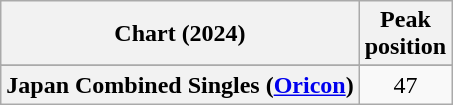<table class="wikitable sortable plainrowheaders" style="text-align:center">
<tr>
<th scope="col">Chart (2024)</th>
<th scope="col">Peak<br>position</th>
</tr>
<tr>
</tr>
<tr>
<th scope="row">Japan Combined Singles (<a href='#'>Oricon</a>)</th>
<td>47</td>
</tr>
</table>
